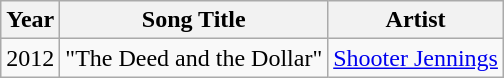<table class="wikitable sortable">
<tr>
<th>Year</th>
<th>Song Title</th>
<th>Artist</th>
</tr>
<tr>
<td>2012</td>
<td>"The Deed and the Dollar"</td>
<td><a href='#'>Shooter Jennings</a></td>
</tr>
</table>
